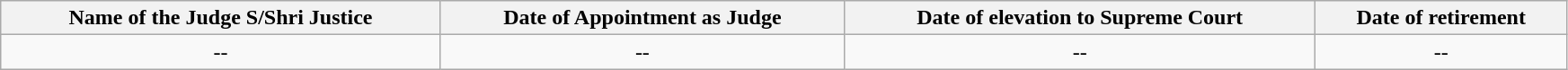<table class="wikitable static-row-numbers static-row-header" style="text-align:center" width="92%">
<tr>
<th>Name of the Judge S/Shri Justice</th>
<th>Date of Appointment as Judge</th>
<th>Date of elevation to Supreme Court</th>
<th>Date of retirement</th>
</tr>
<tr>
<td>--</td>
<td>--</td>
<td>--</td>
<td>--</td>
</tr>
</table>
